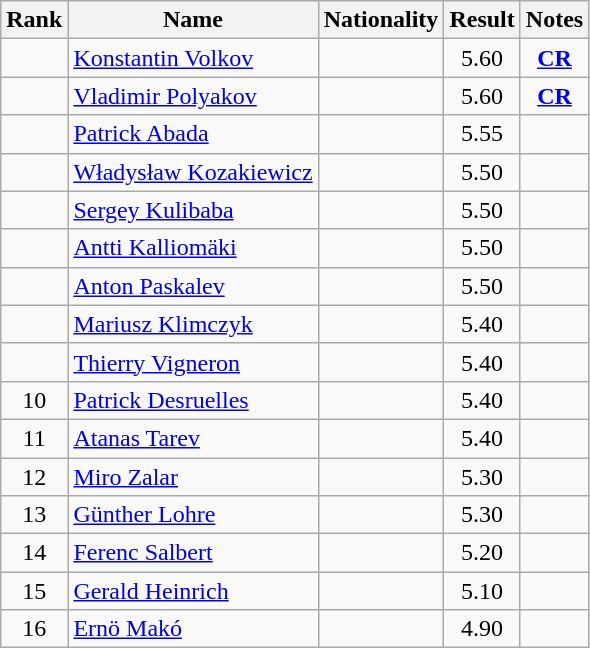<table class="wikitable sortable" style="text-align:center">
<tr>
<th>Rank</th>
<th>Name</th>
<th>Nationality</th>
<th>Result</th>
<th>Notes</th>
</tr>
<tr>
<td></td>
<td align="left"><a href='#'>Konstantin Volkov</a></td>
<td align=left></td>
<td>5.60</td>
<td><strong><a href='#'>CR</a></strong></td>
</tr>
<tr>
<td></td>
<td align="left"><a href='#'>Vladimir Polyakov</a></td>
<td align=left></td>
<td>5.60</td>
<td><strong><a href='#'>CR</a></strong></td>
</tr>
<tr>
<td></td>
<td align="left"><a href='#'>Patrick Abada</a></td>
<td align=left></td>
<td>5.55</td>
<td></td>
</tr>
<tr>
<td></td>
<td align="left"><a href='#'>Władysław Kozakiewicz</a></td>
<td align=left></td>
<td>5.50</td>
<td></td>
</tr>
<tr>
<td></td>
<td align="left"><a href='#'>Sergey Kulibaba</a></td>
<td align=left></td>
<td>5.50</td>
<td></td>
</tr>
<tr>
<td></td>
<td align="left"><a href='#'>Antti Kalliomäki</a></td>
<td align=left></td>
<td>5.50</td>
<td></td>
</tr>
<tr>
<td></td>
<td align="left"><a href='#'>Anton Paskalev</a></td>
<td align=left></td>
<td>5.50</td>
<td></td>
</tr>
<tr>
<td></td>
<td align="left"><a href='#'>Mariusz Klimczyk</a></td>
<td align=left></td>
<td>5.40</td>
<td></td>
</tr>
<tr>
<td></td>
<td align="left"><a href='#'>Thierry Vigneron</a></td>
<td align=left></td>
<td>5.40</td>
<td></td>
</tr>
<tr>
<td>10</td>
<td align="left"><a href='#'>Patrick Desruelles</a></td>
<td align=left></td>
<td>5.40</td>
<td></td>
</tr>
<tr>
<td>11</td>
<td align="left"><a href='#'>Atanas Tarev</a></td>
<td align=left></td>
<td>5.40</td>
<td></td>
</tr>
<tr>
<td>12</td>
<td align="left"><a href='#'>Miro Zalar</a></td>
<td align=left></td>
<td>5.30</td>
<td></td>
</tr>
<tr>
<td>13</td>
<td align="left"><a href='#'>Günther Lohre</a></td>
<td align=left></td>
<td>5.30</td>
<td></td>
</tr>
<tr>
<td>14</td>
<td align="left"><a href='#'>Ferenc Salbert</a></td>
<td align=left></td>
<td>5.20</td>
<td></td>
</tr>
<tr>
<td>15</td>
<td align="left"><a href='#'>Gerald Heinrich</a></td>
<td align=left></td>
<td>5.10</td>
<td></td>
</tr>
<tr>
<td>16</td>
<td align="left"><a href='#'>Ernö Makó</a></td>
<td align=left></td>
<td>4.90</td>
<td></td>
</tr>
</table>
